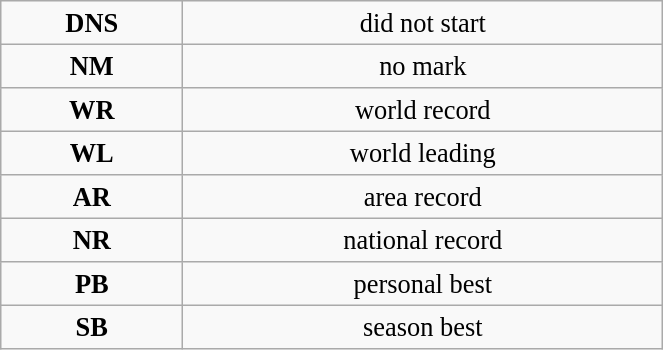<table class="wikitable" style=" text-align:center; font-size:110%;" width="35%">
<tr>
<td><strong>DNS</strong></td>
<td>did not start</td>
</tr>
<tr>
<td><strong>NM</strong></td>
<td>no mark</td>
</tr>
<tr>
<td><strong>WR</strong></td>
<td>world record</td>
</tr>
<tr>
<td><strong>WL</strong></td>
<td>world leading</td>
</tr>
<tr>
<td><strong>AR</strong></td>
<td>area record</td>
</tr>
<tr>
<td><strong>NR</strong></td>
<td>national record</td>
</tr>
<tr>
<td><strong>PB</strong></td>
<td>personal best</td>
</tr>
<tr>
<td><strong>SB</strong></td>
<td>season best</td>
</tr>
</table>
